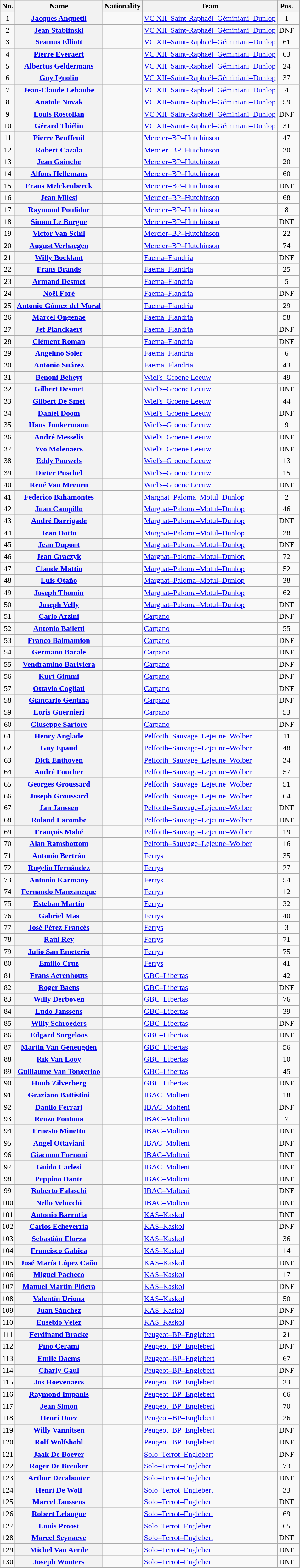<table class="wikitable plainrowheaders sortable">
<tr>
<th scope="col">No.</th>
<th scope="col">Name</th>
<th scope="col">Nationality</th>
<th scope="col">Team</th>
<th scope="col" data-sort-type="number">Pos.</th>
<th scope="col" class="unsortable"></th>
</tr>
<tr>
<td style="text-align:center;">1</td>
<th scope="row"><a href='#'>Jacques Anquetil</a></th>
<td></td>
<td><a href='#'>VC XII–Saint-Raphaël–Géminiani–Dunlop</a></td>
<td style="text-align:center;">1</td>
<td style="text-align:center;"></td>
</tr>
<tr>
<td style="text-align:center;">2</td>
<th scope="row"><a href='#'>Jean Stablinski</a></th>
<td></td>
<td><a href='#'>VC XII–Saint-Raphaël–Géminiani–Dunlop</a></td>
<td style="text-align:center;" data-sort-value="77">DNF</td>
<td style="text-align:center;"></td>
</tr>
<tr>
<td style="text-align:center;">3</td>
<th scope="row"><a href='#'>Seamus Elliott</a></th>
<td></td>
<td><a href='#'>VC XII–Saint-Raphaël–Géminiani–Dunlop</a></td>
<td style="text-align:center;">61</td>
<td style="text-align:center;"></td>
</tr>
<tr>
<td style="text-align:center;">4</td>
<th scope="row"><a href='#'>Pierre Everaert</a></th>
<td></td>
<td><a href='#'>VC XII–Saint-Raphaël–Géminiani–Dunlop</a></td>
<td style="text-align:center;">63</td>
<td style="text-align:center;"></td>
</tr>
<tr>
<td style="text-align:center;">5</td>
<th scope="row"><a href='#'>Albertus Geldermans</a></th>
<td></td>
<td><a href='#'>VC XII–Saint-Raphaël–Géminiani–Dunlop</a></td>
<td style="text-align:center;">24</td>
<td style="text-align:center;"></td>
</tr>
<tr>
<td style="text-align:center;">6</td>
<th scope="row"><a href='#'>Guy Ignolin</a></th>
<td></td>
<td><a href='#'>VC XII–Saint-Raphaël–Géminiani–Dunlop</a></td>
<td style="text-align:center;">37</td>
<td style="text-align:center;"></td>
</tr>
<tr>
<td style="text-align:center;">7</td>
<th scope="row"><a href='#'>Jean-Claude Lebaube</a></th>
<td></td>
<td><a href='#'>VC XII–Saint-Raphaël–Géminiani–Dunlop</a></td>
<td style="text-align:center;">4</td>
<td style="text-align:center;"></td>
</tr>
<tr>
<td style="text-align:center;">8</td>
<th scope="row"><a href='#'>Anatole Novak</a></th>
<td></td>
<td><a href='#'>VC XII–Saint-Raphaël–Géminiani–Dunlop</a></td>
<td style="text-align:center;">59</td>
<td style="text-align:center;"></td>
</tr>
<tr>
<td style="text-align:center;">9</td>
<th scope="row"><a href='#'>Louis Rostollan</a></th>
<td></td>
<td><a href='#'>VC XII–Saint-Raphaël–Géminiani–Dunlop</a></td>
<td style="text-align:center;" data-sort-value="77">DNF</td>
<td style="text-align:center;"></td>
</tr>
<tr>
<td style="text-align:center;">10</td>
<th scope="row"><a href='#'>Gérard Thiélin</a></th>
<td></td>
<td><a href='#'>VC XII–Saint-Raphaël–Géminiani–Dunlop</a></td>
<td style="text-align:center;">31</td>
<td style="text-align:center;"></td>
</tr>
<tr>
<td style="text-align:center;">11</td>
<th scope="row"><a href='#'>Pierre Beuffeuil</a></th>
<td></td>
<td><a href='#'>Mercier–BP–Hutchinson</a></td>
<td style="text-align:center;">47</td>
<td style="text-align:center;"></td>
</tr>
<tr>
<td style="text-align:center;">12</td>
<th scope="row"><a href='#'>Robert Cazala</a></th>
<td></td>
<td><a href='#'>Mercier–BP–Hutchinson</a></td>
<td style="text-align:center;">30</td>
<td style="text-align:center;"></td>
</tr>
<tr>
<td style="text-align:center;">13</td>
<th scope="row"><a href='#'>Jean Gainche</a></th>
<td></td>
<td><a href='#'>Mercier–BP–Hutchinson</a></td>
<td style="text-align:center;">20</td>
<td style="text-align:center;"></td>
</tr>
<tr>
<td style="text-align:center;">14</td>
<th scope="row"><a href='#'>Alfons Hellemans</a></th>
<td></td>
<td><a href='#'>Mercier–BP–Hutchinson</a></td>
<td style="text-align:center;">60</td>
<td style="text-align:center;"></td>
</tr>
<tr>
<td style="text-align:center;">15</td>
<th scope="row"><a href='#'>Frans Melckenbeeck</a></th>
<td></td>
<td><a href='#'>Mercier–BP–Hutchinson</a></td>
<td style="text-align:center;" data-sort-value="77">DNF</td>
<td style="text-align:center;"></td>
</tr>
<tr>
<td style="text-align:center;">16</td>
<th scope="row"><a href='#'>Jean Milesi</a></th>
<td></td>
<td><a href='#'>Mercier–BP–Hutchinson</a></td>
<td style="text-align:center;">68</td>
<td style="text-align:center;"></td>
</tr>
<tr>
<td style="text-align:center;">17</td>
<th scope="row"><a href='#'>Raymond Poulidor</a></th>
<td></td>
<td><a href='#'>Mercier–BP–Hutchinson</a></td>
<td style="text-align:center;">8</td>
<td style="text-align:center;"></td>
</tr>
<tr>
<td style="text-align:center;">18</td>
<th scope="row"><a href='#'>Simon Le Borgne</a></th>
<td></td>
<td><a href='#'>Mercier–BP–Hutchinson</a></td>
<td style="text-align:center;" data-sort-value="77">DNF</td>
<td style="text-align:center;"></td>
</tr>
<tr>
<td style="text-align:center;">19</td>
<th scope="row"><a href='#'>Victor Van Schil</a></th>
<td></td>
<td><a href='#'>Mercier–BP–Hutchinson</a></td>
<td style="text-align:center;">22</td>
<td style="text-align:center;"></td>
</tr>
<tr>
<td style="text-align:center;">20</td>
<th scope="row"><a href='#'>August Verhaegen</a></th>
<td></td>
<td><a href='#'>Mercier–BP–Hutchinson</a></td>
<td style="text-align:center;">74</td>
<td style="text-align:center;"></td>
</tr>
<tr>
<td style="text-align:center;">21</td>
<th scope="row"><a href='#'>Willy Bocklant</a></th>
<td></td>
<td><a href='#'>Faema–Flandria</a></td>
<td style="text-align:center;" data-sort-value="77">DNF</td>
<td style="text-align:center;"></td>
</tr>
<tr>
<td style="text-align:center;">22</td>
<th scope="row"><a href='#'>Frans Brands</a></th>
<td></td>
<td><a href='#'>Faema–Flandria</a></td>
<td style="text-align:center;">25</td>
<td style="text-align:center;"></td>
</tr>
<tr>
<td style="text-align:center;">23</td>
<th scope="row"><a href='#'>Armand Desmet</a></th>
<td></td>
<td><a href='#'>Faema–Flandria</a></td>
<td style="text-align:center;">5</td>
<td style="text-align:center;"></td>
</tr>
<tr>
<td style="text-align:center;">24</td>
<th scope="row"><a href='#'>Noël Foré</a></th>
<td></td>
<td><a href='#'>Faema–Flandria</a></td>
<td style="text-align:center;" data-sort-value="77">DNF</td>
<td style="text-align:center;"></td>
</tr>
<tr>
<td style="text-align:center;">25</td>
<th scope="row"><a href='#'>Antonio Gómez del Moral</a></th>
<td></td>
<td><a href='#'>Faema–Flandria</a></td>
<td style="text-align:center;">29</td>
<td style="text-align:center;"></td>
</tr>
<tr>
<td style="text-align:center;">26</td>
<th scope="row"><a href='#'>Marcel Ongenae</a></th>
<td></td>
<td><a href='#'>Faema–Flandria</a></td>
<td style="text-align:center;">58</td>
<td style="text-align:center;"></td>
</tr>
<tr>
<td style="text-align:center;">27</td>
<th scope="row"><a href='#'>Jef Planckaert</a></th>
<td></td>
<td><a href='#'>Faema–Flandria</a></td>
<td style="text-align:center;" data-sort-value="77">DNF</td>
<td style="text-align:center;"></td>
</tr>
<tr>
<td style="text-align:center;">28</td>
<th scope="row"><a href='#'>Clément Roman</a></th>
<td></td>
<td><a href='#'>Faema–Flandria</a></td>
<td style="text-align:center;" data-sort-value="77">DNF</td>
<td style="text-align:center;"></td>
</tr>
<tr>
<td style="text-align:center;">29</td>
<th scope="row"><a href='#'>Angelino Soler</a></th>
<td></td>
<td><a href='#'>Faema–Flandria</a></td>
<td style="text-align:center;">6</td>
<td style="text-align:center;"></td>
</tr>
<tr>
<td style="text-align:center;">30</td>
<th scope="row"><a href='#'>Antonio Suárez</a></th>
<td></td>
<td><a href='#'>Faema–Flandria</a></td>
<td style="text-align:center;">43</td>
<td style="text-align:center;"></td>
</tr>
<tr>
<td style="text-align:center;">31</td>
<th scope="row"><a href='#'>Benoni Beheyt</a></th>
<td></td>
<td><a href='#'>Wiel's–Groene Leeuw</a></td>
<td style="text-align:center;">49</td>
<td style="text-align:center;"></td>
</tr>
<tr>
<td style="text-align:center;">32</td>
<th scope="row"><a href='#'>Gilbert Desmet</a></th>
<td></td>
<td><a href='#'>Wiel's–Groene Leeuw</a></td>
<td style="text-align:center;" data-sort-value="77">DNF</td>
<td style="text-align:center;"></td>
</tr>
<tr>
<td style="text-align:center;">33</td>
<th scope="row"><a href='#'>Gilbert De Smet</a></th>
<td></td>
<td><a href='#'>Wiel's–Groene Leeuw</a></td>
<td style="text-align:center;">44</td>
<td style="text-align:center;"></td>
</tr>
<tr>
<td style="text-align:center;">34</td>
<th scope="row"><a href='#'>Daniel Doom</a></th>
<td></td>
<td><a href='#'>Wiel's–Groene Leeuw</a></td>
<td style="text-align:center;" data-sort-value="77">DNF</td>
<td style="text-align:center;"></td>
</tr>
<tr>
<td style="text-align:center;">35</td>
<th scope="row"><a href='#'>Hans Junkermann</a></th>
<td></td>
<td><a href='#'>Wiel's–Groene Leeuw</a></td>
<td style="text-align:center;">9</td>
<td style="text-align:center;"></td>
</tr>
<tr>
<td style="text-align:center;">36</td>
<th scope="row"><a href='#'>André Messelis</a></th>
<td></td>
<td><a href='#'>Wiel's–Groene Leeuw</a></td>
<td style="text-align:center;" data-sort-value="77">DNF</td>
<td style="text-align:center;"></td>
</tr>
<tr>
<td style="text-align:center;">37</td>
<th scope="row"><a href='#'>Yvo Molenaers</a></th>
<td></td>
<td><a href='#'>Wiel's–Groene Leeuw</a></td>
<td style="text-align:center;" data-sort-value="77">DNF</td>
<td style="text-align:center;"></td>
</tr>
<tr>
<td style="text-align:center;">38</td>
<th scope="row"><a href='#'>Eddy Pauwels</a></th>
<td></td>
<td><a href='#'>Wiel's–Groene Leeuw</a></td>
<td style="text-align:center;">13</td>
<td style="text-align:center;"></td>
</tr>
<tr>
<td style="text-align:center;">39</td>
<th scope="row"><a href='#'>Dieter Puschel</a></th>
<td></td>
<td><a href='#'>Wiel's–Groene Leeuw</a></td>
<td style="text-align:center;">15</td>
<td style="text-align:center;"></td>
</tr>
<tr>
<td style="text-align:center;">40</td>
<th scope="row"><a href='#'>René Van Meenen</a></th>
<td></td>
<td><a href='#'>Wiel's–Groene Leeuw</a></td>
<td style="text-align:center;" data-sort-value="77">DNF</td>
<td style="text-align:center;"></td>
</tr>
<tr>
<td style="text-align:center;">41</td>
<th scope="row"><a href='#'>Federico Bahamontes</a></th>
<td></td>
<td><a href='#'>Margnat–Paloma–Motul–Dunlop</a></td>
<td style="text-align:center;">2</td>
<td style="text-align:center;"></td>
</tr>
<tr>
<td style="text-align:center;">42</td>
<th scope="row"><a href='#'>Juan Campillo</a></th>
<td></td>
<td><a href='#'>Margnat–Paloma–Motul–Dunlop</a></td>
<td style="text-align:center;">46</td>
<td style="text-align:center;"></td>
</tr>
<tr>
<td style="text-align:center;">43</td>
<th scope="row"><a href='#'>André Darrigade</a></th>
<td></td>
<td><a href='#'>Margnat–Paloma–Motul–Dunlop</a></td>
<td style="text-align:center;" data-sort-value="77">DNF</td>
<td style="text-align:center;"></td>
</tr>
<tr>
<td style="text-align:center;">44</td>
<th scope="row"><a href='#'>Jean Dotto</a></th>
<td></td>
<td><a href='#'>Margnat–Paloma–Motul–Dunlop</a></td>
<td style="text-align:center;">28</td>
<td style="text-align:center;"></td>
</tr>
<tr>
<td style="text-align:center;">45</td>
<th scope="row"><a href='#'>Jean Dupont</a></th>
<td></td>
<td><a href='#'>Margnat–Paloma–Motul–Dunlop</a></td>
<td style="text-align:center;" data-sort-value="77">DNF</td>
<td style="text-align:center;"></td>
</tr>
<tr>
<td style="text-align:center;">46</td>
<th scope="row"><a href='#'>Jean Graczyk</a></th>
<td></td>
<td><a href='#'>Margnat–Paloma–Motul–Dunlop</a></td>
<td style="text-align:center;">72</td>
<td style="text-align:center;"></td>
</tr>
<tr>
<td style="text-align:center;">47</td>
<th scope="row"><a href='#'>Claude Mattio</a></th>
<td></td>
<td><a href='#'>Margnat–Paloma–Motul–Dunlop</a></td>
<td style="text-align:center;">52</td>
<td style="text-align:center;"></td>
</tr>
<tr>
<td style="text-align:center;">48</td>
<th scope="row"><a href='#'>Luis Otaño</a></th>
<td></td>
<td><a href='#'>Margnat–Paloma–Motul–Dunlop</a></td>
<td style="text-align:center;">38</td>
<td style="text-align:center;"></td>
</tr>
<tr>
<td style="text-align:center;">49</td>
<th scope="row"><a href='#'>Joseph Thomin</a></th>
<td></td>
<td><a href='#'>Margnat–Paloma–Motul–Dunlop</a></td>
<td style="text-align:center;">62</td>
<td style="text-align:center;"></td>
</tr>
<tr>
<td style="text-align:center;">50</td>
<th scope="row"><a href='#'>Joseph Velly</a></th>
<td></td>
<td><a href='#'>Margnat–Paloma–Motul–Dunlop</a></td>
<td style="text-align:center;" data-sort-value="77">DNF</td>
<td style="text-align:center;"></td>
</tr>
<tr>
<td style="text-align:center;">51</td>
<th scope="row"><a href='#'>Carlo Azzini</a></th>
<td></td>
<td><a href='#'>Carpano</a></td>
<td style="text-align:center;" data-sort-value="77">DNF</td>
<td style="text-align:center;"></td>
</tr>
<tr>
<td style="text-align:center;">52</td>
<th scope="row"><a href='#'>Antonio Bailetti</a></th>
<td></td>
<td><a href='#'>Carpano</a></td>
<td style="text-align:center;">55</td>
<td style="text-align:center;"></td>
</tr>
<tr>
<td style="text-align:center;">53</td>
<th scope="row"><a href='#'>Franco Balmamion</a></th>
<td></td>
<td><a href='#'>Carpano</a></td>
<td style="text-align:center;" data-sort-value="77">DNF</td>
<td style="text-align:center;"></td>
</tr>
<tr>
<td style="text-align:center;">54</td>
<th scope="row"><a href='#'>Germano Barale</a></th>
<td></td>
<td><a href='#'>Carpano</a></td>
<td style="text-align:center;" data-sort-value="77">DNF</td>
<td style="text-align:center;"></td>
</tr>
<tr>
<td style="text-align:center;">55</td>
<th scope="row"><a href='#'>Vendramino Bariviera</a></th>
<td></td>
<td><a href='#'>Carpano</a></td>
<td style="text-align:center;" data-sort-value="77">DNF</td>
<td style="text-align:center;"></td>
</tr>
<tr>
<td style="text-align:center;">56</td>
<th scope="row"><a href='#'>Kurt Gimmi</a></th>
<td></td>
<td><a href='#'>Carpano</a></td>
<td style="text-align:center;" data-sort-value="77">DNF</td>
<td style="text-align:center;"></td>
</tr>
<tr>
<td style="text-align:center;">57</td>
<th scope="row"><a href='#'>Ottavio Cogliati</a></th>
<td></td>
<td><a href='#'>Carpano</a></td>
<td style="text-align:center;" data-sort-value="77">DNF</td>
<td style="text-align:center;"></td>
</tr>
<tr>
<td style="text-align:center;">58</td>
<th scope="row"><a href='#'>Giancarlo Gentina</a></th>
<td></td>
<td><a href='#'>Carpano</a></td>
<td style="text-align:center;" data-sort-value="77">DNF</td>
<td style="text-align:center;"></td>
</tr>
<tr>
<td style="text-align:center;">59</td>
<th scope="row"><a href='#'>Loris Guernieri</a></th>
<td></td>
<td><a href='#'>Carpano</a></td>
<td style="text-align:center;">53</td>
<td style="text-align:center;"></td>
</tr>
<tr>
<td style="text-align:center;">60</td>
<th scope="row"><a href='#'>Giuseppe Sartore</a></th>
<td></td>
<td><a href='#'>Carpano</a></td>
<td style="text-align:center;" data-sort-value="77">DNF</td>
<td style="text-align:center;"></td>
</tr>
<tr>
<td style="text-align:center;">61</td>
<th scope="row"><a href='#'>Henry Anglade</a></th>
<td></td>
<td><a href='#'>Pelforth–Sauvage–Lejeune–Wolber</a></td>
<td style="text-align:center;">11</td>
<td style="text-align:center;"></td>
</tr>
<tr>
<td style="text-align:center;">62</td>
<th scope="row"><a href='#'>Guy Epaud</a></th>
<td></td>
<td><a href='#'>Pelforth–Sauvage–Lejeune–Wolber</a></td>
<td style="text-align:center;">48</td>
<td style="text-align:center;"></td>
</tr>
<tr>
<td style="text-align:center;">63</td>
<th scope="row"><a href='#'>Dick Enthoven</a></th>
<td></td>
<td><a href='#'>Pelforth–Sauvage–Lejeune–Wolber</a></td>
<td style="text-align:center;">34</td>
<td style="text-align:center;"></td>
</tr>
<tr>
<td style="text-align:center;">64</td>
<th scope="row"><a href='#'>André Foucher</a></th>
<td></td>
<td><a href='#'>Pelforth–Sauvage–Lejeune–Wolber</a></td>
<td style="text-align:center;">57</td>
<td style="text-align:center;"></td>
</tr>
<tr>
<td style="text-align:center;">65</td>
<th scope="row"><a href='#'>Georges Groussard</a></th>
<td></td>
<td><a href='#'>Pelforth–Sauvage–Lejeune–Wolber</a></td>
<td style="text-align:center;">51</td>
<td style="text-align:center;"></td>
</tr>
<tr>
<td style="text-align:center;">66</td>
<th scope="row"><a href='#'>Joseph Groussard</a></th>
<td></td>
<td><a href='#'>Pelforth–Sauvage–Lejeune–Wolber</a></td>
<td style="text-align:center;">64</td>
<td style="text-align:center;"></td>
</tr>
<tr>
<td style="text-align:center;">67</td>
<th scope="row"><a href='#'>Jan Janssen</a></th>
<td></td>
<td><a href='#'>Pelforth–Sauvage–Lejeune–Wolber</a></td>
<td style="text-align:center;" data-sort-value="77">DNF</td>
<td style="text-align:center;"></td>
</tr>
<tr>
<td style="text-align:center;">68</td>
<th scope="row"><a href='#'>Roland Lacombe</a></th>
<td></td>
<td><a href='#'>Pelforth–Sauvage–Lejeune–Wolber</a></td>
<td style="text-align:center;" data-sort-value="77">DNF</td>
<td style="text-align:center;"></td>
</tr>
<tr>
<td style="text-align:center;">69</td>
<th scope="row"><a href='#'>François Mahé</a></th>
<td></td>
<td><a href='#'>Pelforth–Sauvage–Lejeune–Wolber</a></td>
<td style="text-align:center;">19</td>
<td style="text-align:center;"></td>
</tr>
<tr>
<td style="text-align:center;">70</td>
<th scope="row"><a href='#'>Alan Ramsbottom</a></th>
<td></td>
<td><a href='#'>Pelforth–Sauvage–Lejeune–Wolber</a></td>
<td style="text-align:center;">16</td>
<td style="text-align:center;"></td>
</tr>
<tr>
<td style="text-align:center;">71</td>
<th scope="row"><a href='#'>Antonio Bertrán</a></th>
<td></td>
<td><a href='#'>Ferrys</a></td>
<td style="text-align:center;">35</td>
<td style="text-align:center;"></td>
</tr>
<tr>
<td style="text-align:center;">72</td>
<th scope="row"><a href='#'>Rogelio Hernández</a></th>
<td></td>
<td><a href='#'>Ferrys</a></td>
<td style="text-align:center;">27</td>
<td style="text-align:center;"></td>
</tr>
<tr>
<td style="text-align:center;">73</td>
<th scope="row"><a href='#'>Antonio Karmany</a></th>
<td></td>
<td><a href='#'>Ferrys</a></td>
<td style="text-align:center;">54</td>
<td style="text-align:center;"></td>
</tr>
<tr>
<td style="text-align:center;">74</td>
<th scope="row"><a href='#'>Fernando Manzaneque</a></th>
<td></td>
<td><a href='#'>Ferrys</a></td>
<td style="text-align:center;">12</td>
<td style="text-align:center;"></td>
</tr>
<tr>
<td style="text-align:center;">75</td>
<th scope="row"><a href='#'>Esteban Martín</a></th>
<td></td>
<td><a href='#'>Ferrys</a></td>
<td style="text-align:center;">32</td>
<td style="text-align:center;"></td>
</tr>
<tr>
<td style="text-align:center;">76</td>
<th scope="row"><a href='#'>Gabriel Mas</a></th>
<td></td>
<td><a href='#'>Ferrys</a></td>
<td style="text-align:center;">40</td>
<td style="text-align:center;"></td>
</tr>
<tr>
<td style="text-align:center;">77</td>
<th scope="row"><a href='#'>José Pérez Francés</a></th>
<td></td>
<td><a href='#'>Ferrys</a></td>
<td style="text-align:center;">3</td>
<td style="text-align:center;"></td>
</tr>
<tr>
<td style="text-align:center;">78</td>
<th scope="row"><a href='#'>Raúl Rey</a></th>
<td></td>
<td><a href='#'>Ferrys</a></td>
<td style="text-align:center;">71</td>
<td style="text-align:center;"></td>
</tr>
<tr>
<td style="text-align:center;">79</td>
<th scope="row"><a href='#'>Julio San Emeterio</a></th>
<td></td>
<td><a href='#'>Ferrys</a></td>
<td style="text-align:center;">75</td>
<td style="text-align:center;"></td>
</tr>
<tr>
<td style="text-align:center;">80</td>
<th scope="row"><a href='#'>Emilio Cruz</a></th>
<td></td>
<td><a href='#'>Ferrys</a></td>
<td style="text-align:center;">41</td>
<td style="text-align:center;"></td>
</tr>
<tr>
<td style="text-align:center;">81</td>
<th scope="row"><a href='#'>Frans Aerenhouts</a></th>
<td></td>
<td><a href='#'>GBC–Libertas</a></td>
<td style="text-align:center;">42</td>
<td style="text-align:center;"></td>
</tr>
<tr>
<td style="text-align:center;">82</td>
<th scope="row"><a href='#'>Roger Baens</a></th>
<td></td>
<td><a href='#'>GBC–Libertas</a></td>
<td style="text-align:center;" data-sort-value="77">DNF</td>
<td style="text-align:center;"></td>
</tr>
<tr>
<td style="text-align:center;">83</td>
<th scope="row"><a href='#'>Willy Derboven</a></th>
<td></td>
<td><a href='#'>GBC–Libertas</a></td>
<td style="text-align:center;">76</td>
<td style="text-align:center;"></td>
</tr>
<tr>
<td style="text-align:center;">84</td>
<th scope="row"><a href='#'>Ludo Janssens</a></th>
<td></td>
<td><a href='#'>GBC–Libertas</a></td>
<td style="text-align:center;">39</td>
<td style="text-align:center;"></td>
</tr>
<tr>
<td style="text-align:center;">85</td>
<th scope="row"><a href='#'>Willy Schroeders</a></th>
<td></td>
<td><a href='#'>GBC–Libertas</a></td>
<td style="text-align:center;" data-sort-value="77">DNF</td>
<td style="text-align:center;"></td>
</tr>
<tr>
<td style="text-align:center;">86</td>
<th scope="row"><a href='#'>Edgard Sorgeloos</a></th>
<td></td>
<td><a href='#'>GBC–Libertas</a></td>
<td style="text-align:center;" data-sort-value="77">DNF</td>
<td style="text-align:center;"></td>
</tr>
<tr>
<td style="text-align:center;">87</td>
<th scope="row"><a href='#'>Martin Van Geneugden</a></th>
<td></td>
<td><a href='#'>GBC–Libertas</a></td>
<td style="text-align:center;">56</td>
<td style="text-align:center;"></td>
</tr>
<tr>
<td style="text-align:center;">88</td>
<th scope="row"><a href='#'>Rik Van Looy</a></th>
<td></td>
<td><a href='#'>GBC–Libertas</a></td>
<td style="text-align:center;">10</td>
<td style="text-align:center;"></td>
</tr>
<tr>
<td style="text-align:center;">89</td>
<th scope="row"><a href='#'>Guillaume Van Tongerloo</a></th>
<td></td>
<td><a href='#'>GBC–Libertas</a></td>
<td style="text-align:center;">45</td>
<td style="text-align:center;"></td>
</tr>
<tr>
<td style="text-align:center;">90</td>
<th scope="row"><a href='#'>Huub Zilverberg</a></th>
<td></td>
<td><a href='#'>GBC–Libertas</a></td>
<td style="text-align:center;" data-sort-value="77">DNF</td>
<td style="text-align:center;"></td>
</tr>
<tr>
<td style="text-align:center;">91</td>
<th scope="row"><a href='#'>Graziano Battistini</a></th>
<td></td>
<td><a href='#'>IBAC–Molteni</a></td>
<td style="text-align:center;">18</td>
<td style="text-align:center;"></td>
</tr>
<tr>
<td style="text-align:center;">92</td>
<th scope="row"><a href='#'>Danilo Ferrari</a></th>
<td></td>
<td><a href='#'>IBAC–Molteni</a></td>
<td style="text-align:center;" data-sort-value="77">DNF</td>
<td style="text-align:center;"></td>
</tr>
<tr>
<td style="text-align:center;">93</td>
<th scope="row"><a href='#'>Renzo Fontona</a></th>
<td></td>
<td><a href='#'>IBAC–Molteni</a></td>
<td style="text-align:center;">7</td>
<td style="text-align:center;"></td>
</tr>
<tr>
<td style="text-align:center;">94</td>
<th scope="row"><a href='#'>Ernesto Minetto</a></th>
<td></td>
<td><a href='#'>IBAC–Molteni</a></td>
<td style="text-align:center;" data-sort-value="77">DNF</td>
<td style="text-align:center;"></td>
</tr>
<tr>
<td style="text-align:center;">95</td>
<th scope="row"><a href='#'>Angel Ottaviani</a></th>
<td></td>
<td><a href='#'>IBAC–Molteni</a></td>
<td style="text-align:center;" data-sort-value="77">DNF</td>
<td style="text-align:center;"></td>
</tr>
<tr>
<td style="text-align:center;">96</td>
<th scope="row"><a href='#'>Giacomo Fornoni</a></th>
<td></td>
<td><a href='#'>IBAC–Molteni</a></td>
<td style="text-align:center;" data-sort-value="77">DNF</td>
<td style="text-align:center;"></td>
</tr>
<tr>
<td style="text-align:center;">97</td>
<th scope="row"><a href='#'>Guido Carlesi</a></th>
<td></td>
<td><a href='#'>IBAC–Molteni</a></td>
<td style="text-align:center;" data-sort-value="77">DNF</td>
<td style="text-align:center;"></td>
</tr>
<tr>
<td style="text-align:center;">98</td>
<th scope="row"><a href='#'>Peppino Dante</a></th>
<td></td>
<td><a href='#'>IBAC–Molteni</a></td>
<td style="text-align:center;" data-sort-value="77">DNF</td>
<td style="text-align:center;"></td>
</tr>
<tr>
<td style="text-align:center;">99</td>
<th scope="row"><a href='#'>Roberto Falaschi</a></th>
<td></td>
<td><a href='#'>IBAC–Molteni</a></td>
<td style="text-align:center;" data-sort-value="77">DNF</td>
<td style="text-align:center;"></td>
</tr>
<tr>
<td style="text-align:center;">100</td>
<th scope="row"><a href='#'>Nello Velucchi</a></th>
<td></td>
<td><a href='#'>IBAC–Molteni</a></td>
<td style="text-align:center;" data-sort-value="77">DNF</td>
<td style="text-align:center;"></td>
</tr>
<tr>
<td style="text-align:center;">101</td>
<th scope="row"><a href='#'>Antonio Barrutia</a></th>
<td></td>
<td><a href='#'>KAS–Kaskol</a></td>
<td style="text-align:center;" data-sort-value="77">DNF</td>
<td style="text-align:center;"></td>
</tr>
<tr>
<td style="text-align:center;">102</td>
<th scope="row"><a href='#'>Carlos Echeverría</a></th>
<td></td>
<td><a href='#'>KAS–Kaskol</a></td>
<td style="text-align:center;" data-sort-value="77">DNF</td>
<td style="text-align:center;"></td>
</tr>
<tr>
<td style="text-align:center;">103</td>
<th scope="row"><a href='#'>Sebastián Elorza</a></th>
<td></td>
<td><a href='#'>KAS–Kaskol</a></td>
<td style="text-align:center;">36</td>
<td style="text-align:center;"></td>
</tr>
<tr>
<td style="text-align:center;">104</td>
<th scope="row"><a href='#'>Francisco Gabica</a></th>
<td></td>
<td><a href='#'>KAS–Kaskol</a></td>
<td style="text-align:center;">14</td>
<td style="text-align:center;"></td>
</tr>
<tr>
<td style="text-align:center;">105</td>
<th scope="row"><a href='#'>José María López Caño</a></th>
<td></td>
<td><a href='#'>KAS–Kaskol</a></td>
<td style="text-align:center;" data-sort-value="77">DNF</td>
<td style="text-align:center;"></td>
</tr>
<tr>
<td style="text-align:center;">106</td>
<th scope="row"><a href='#'>Miguel Pacheco</a></th>
<td></td>
<td><a href='#'>KAS–Kaskol</a></td>
<td style="text-align:center;">17</td>
<td style="text-align:center;"></td>
</tr>
<tr>
<td style="text-align:center;">107</td>
<th scope="row"><a href='#'>Manuel Martín Piñera</a></th>
<td></td>
<td><a href='#'>KAS–Kaskol</a></td>
<td style="text-align:center;" data-sort-value="77">DNF</td>
<td style="text-align:center;"></td>
</tr>
<tr>
<td style="text-align:center;">108</td>
<th scope="row"><a href='#'>Valentín Uriona</a></th>
<td></td>
<td><a href='#'>KAS–Kaskol</a></td>
<td style="text-align:center;">50</td>
<td style="text-align:center;"></td>
</tr>
<tr>
<td style="text-align:center;">109</td>
<th scope="row"><a href='#'>Juan Sánchez</a></th>
<td></td>
<td><a href='#'>KAS–Kaskol</a></td>
<td style="text-align:center;" data-sort-value="77">DNF</td>
<td style="text-align:center;"></td>
</tr>
<tr>
<td style="text-align:center;">110</td>
<th scope="row"><a href='#'>Eusebio Vélez</a></th>
<td></td>
<td><a href='#'>KAS–Kaskol</a></td>
<td style="text-align:center;" data-sort-value="77">DNF</td>
<td style="text-align:center;"></td>
</tr>
<tr>
<td style="text-align:center;">111</td>
<th scope="row"><a href='#'>Ferdinand Bracke</a></th>
<td></td>
<td><a href='#'>Peugeot–BP–Englebert</a></td>
<td style="text-align:center;">21</td>
<td style="text-align:center;"></td>
</tr>
<tr>
<td style="text-align:center;">112</td>
<th scope="row"><a href='#'>Pino Cerami</a></th>
<td></td>
<td><a href='#'>Peugeot–BP–Englebert</a></td>
<td style="text-align:center;" data-sort-value="77">DNF</td>
<td style="text-align:center;"></td>
</tr>
<tr>
<td style="text-align:center;">113</td>
<th scope="row"><a href='#'>Emile Daems</a></th>
<td></td>
<td><a href='#'>Peugeot–BP–Englebert</a></td>
<td style="text-align:center;">67</td>
<td style="text-align:center;"></td>
</tr>
<tr>
<td style="text-align:center;">114</td>
<th scope="row"><a href='#'>Charly Gaul</a></th>
<td></td>
<td><a href='#'>Peugeot–BP–Englebert</a></td>
<td style="text-align:center;" data-sort-value="77">DNF</td>
<td style="text-align:center;"></td>
</tr>
<tr>
<td style="text-align:center;">115</td>
<th scope="row"><a href='#'>Jos Hoevenaers</a></th>
<td></td>
<td><a href='#'>Peugeot–BP–Englebert</a></td>
<td style="text-align:center;">23</td>
<td style="text-align:center;"></td>
</tr>
<tr>
<td style="text-align:center;">116</td>
<th scope="row"><a href='#'>Raymond Impanis</a></th>
<td></td>
<td><a href='#'>Peugeot–BP–Englebert</a></td>
<td style="text-align:center;">66</td>
<td style="text-align:center;"></td>
</tr>
<tr>
<td style="text-align:center;">117</td>
<th scope="row"><a href='#'>Jean Simon</a></th>
<td></td>
<td><a href='#'>Peugeot–BP–Englebert</a></td>
<td style="text-align:center;">70</td>
<td style="text-align:center;"></td>
</tr>
<tr>
<td style="text-align:center;">118</td>
<th scope="row"><a href='#'>Henri Duez</a></th>
<td></td>
<td><a href='#'>Peugeot–BP–Englebert</a></td>
<td style="text-align:center;">26</td>
<td style="text-align:center;"></td>
</tr>
<tr>
<td style="text-align:center;">119</td>
<th scope="row"><a href='#'>Willy Vannitsen</a></th>
<td></td>
<td><a href='#'>Peugeot–BP–Englebert</a></td>
<td style="text-align:center;" data-sort-value="77">DNF</td>
<td style="text-align:center;"></td>
</tr>
<tr>
<td style="text-align:center;">120</td>
<th scope="row"><a href='#'>Rolf Wolfshohl</a></th>
<td></td>
<td><a href='#'>Peugeot–BP–Englebert</a></td>
<td style="text-align:center;" data-sort-value="77">DNF</td>
<td style="text-align:center;"></td>
</tr>
<tr>
<td style="text-align:center;">121</td>
<th scope="row"><a href='#'>Jaak De Boever</a></th>
<td></td>
<td><a href='#'>Solo–Terrot–Englebert</a></td>
<td style="text-align:center;" data-sort-value="77">DNF</td>
<td style="text-align:center;"></td>
</tr>
<tr>
<td style="text-align:center;">122</td>
<th scope="row"><a href='#'>Roger De Breuker</a></th>
<td></td>
<td><a href='#'>Solo–Terrot–Englebert</a></td>
<td style="text-align:center;">73</td>
<td style="text-align:center;"></td>
</tr>
<tr>
<td style="text-align:center;">123</td>
<th scope="row"><a href='#'>Arthur Decabooter</a></th>
<td></td>
<td><a href='#'>Solo–Terrot–Englebert</a></td>
<td style="text-align:center;" data-sort-value="77">DNF</td>
<td style="text-align:center;"></td>
</tr>
<tr>
<td style="text-align:center;">124</td>
<th scope="row"><a href='#'>Henri De Wolf</a></th>
<td></td>
<td><a href='#'>Solo–Terrot–Englebert</a></td>
<td style="text-align:center;">33</td>
<td style="text-align:center;"></td>
</tr>
<tr>
<td style="text-align:center;">125</td>
<th scope="row"><a href='#'>Marcel Janssens</a></th>
<td></td>
<td><a href='#'>Solo–Terrot–Englebert</a></td>
<td style="text-align:center;" data-sort-value="77">DNF</td>
<td style="text-align:center;"></td>
</tr>
<tr>
<td style="text-align:center;">126</td>
<th scope="row"><a href='#'>Robert Lelangue</a></th>
<td></td>
<td><a href='#'>Solo–Terrot–Englebert</a></td>
<td style="text-align:center;">69</td>
<td style="text-align:center;"></td>
</tr>
<tr>
<td style="text-align:center;">127</td>
<th scope="row"><a href='#'>Louis Proost</a></th>
<td></td>
<td><a href='#'>Solo–Terrot–Englebert</a></td>
<td style="text-align:center;">65</td>
<td style="text-align:center;"></td>
</tr>
<tr>
<td style="text-align:center;">128</td>
<th scope="row"><a href='#'>Marcel Seynaeve</a></th>
<td></td>
<td><a href='#'>Solo–Terrot–Englebert</a></td>
<td style="text-align:center;" data-sort-value="77">DNF</td>
<td style="text-align:center;"></td>
</tr>
<tr>
<td style="text-align:center;">129</td>
<th scope="row"><a href='#'>Michel Van Aerde</a></th>
<td></td>
<td><a href='#'>Solo–Terrot–Englebert</a></td>
<td style="text-align:center;" data-sort-value="77">DNF</td>
<td style="text-align:center;"></td>
</tr>
<tr>
<td style="text-align:center;">130</td>
<th scope="row"><a href='#'>Joseph Wouters</a></th>
<td></td>
<td><a href='#'>Solo–Terrot–Englebert</a></td>
<td style="text-align:center;" data-sort-value="77">DNF</td>
<td style="text-align:center;"></td>
</tr>
</table>
